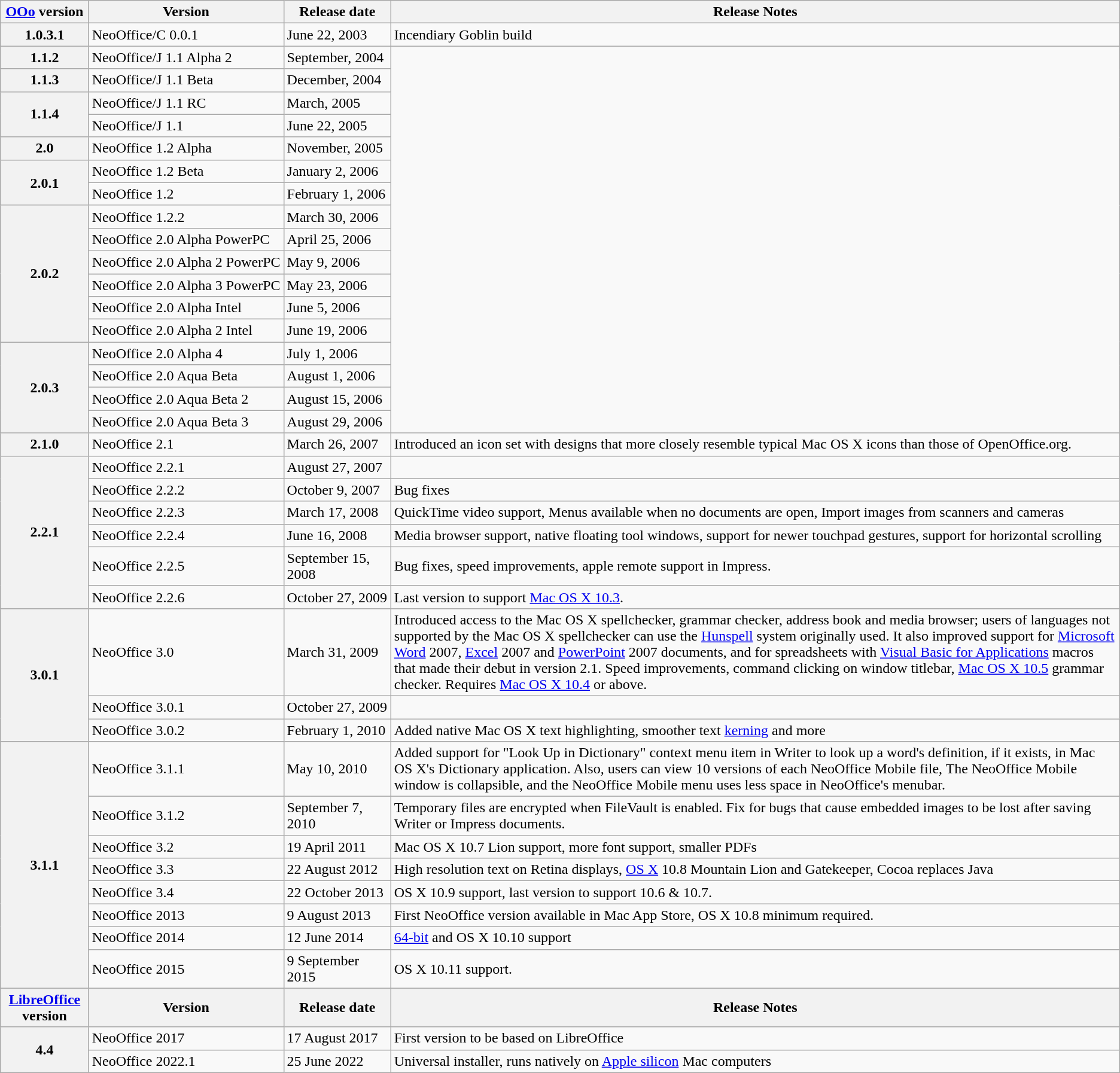<table class="wikitable">
<tr>
<th><a href='#'>OOo</a> version</th>
<th>Version</th>
<th>Release date</th>
<th>Release Notes</th>
</tr>
<tr>
<th rowspan=1>1.0.3.1</th>
<td>NeoOffice/C 0.0.1</td>
<td>June 22, 2003</td>
<td>Incendiary Goblin build</td>
</tr>
<tr>
<th rowspan=1>1.1.2</th>
<td>NeoOffice/J 1.1 Alpha 2</td>
<td nowrap>September, 2004</td>
</tr>
<tr>
<th rowspan=1>1.1.3</th>
<td>NeoOffice/J 1.1 Beta</td>
<td>December, 2004</td>
</tr>
<tr>
<th rowspan=2>1.1.4</th>
<td>NeoOffice/J 1.1 RC</td>
<td>March, 2005</td>
</tr>
<tr>
<td>NeoOffice/J 1.1</td>
<td>June 22, 2005</td>
</tr>
<tr>
<th rowspan=1>2.0</th>
<td>NeoOffice 1.2 Alpha</td>
<td>November, 2005</td>
</tr>
<tr>
<th rowspan=2>2.0.1</th>
<td>NeoOffice 1.2 Beta</td>
<td>January 2, 2006</td>
</tr>
<tr>
<td>NeoOffice 1.2</td>
<td>February 1, 2006</td>
</tr>
<tr>
<th rowspan=6>2.0.2</th>
<td>NeoOffice 1.2.2</td>
<td>March 30, 2006</td>
</tr>
<tr>
<td>NeoOffice 2.0 Alpha PowerPC</td>
<td>April 25, 2006</td>
</tr>
<tr>
<td nowrap>NeoOffice 2.0 Alpha 2 PowerPC</td>
<td>May 9, 2006</td>
</tr>
<tr>
<td>NeoOffice 2.0 Alpha 3 PowerPC</td>
<td>May 23, 2006</td>
</tr>
<tr>
<td>NeoOffice 2.0 Alpha Intel</td>
<td>June 5, 2006</td>
</tr>
<tr>
<td>NeoOffice 2.0 Alpha 2 Intel</td>
<td>June 19, 2006</td>
</tr>
<tr>
<th rowspan=4>2.0.3</th>
<td>NeoOffice 2.0 Alpha 4</td>
<td>July 1, 2006</td>
</tr>
<tr>
<td>NeoOffice 2.0 Aqua Beta</td>
<td>August 1, 2006</td>
</tr>
<tr>
<td>NeoOffice 2.0 Aqua Beta 2</td>
<td>August 15, 2006</td>
</tr>
<tr>
<td>NeoOffice 2.0 Aqua Beta 3</td>
<td>August 29, 2006</td>
</tr>
<tr>
<th rowspan=1>2.1.0</th>
<td>NeoOffice 2.1</td>
<td>March 26, 2007</td>
<td>Introduced an icon set with designs that more closely resemble typical Mac OS X icons than those of OpenOffice.org.</td>
</tr>
<tr>
<th rowspan=6>2.2.1</th>
<td>NeoOffice 2.2.1</td>
<td>August 27, 2007</td>
</tr>
<tr>
<td>NeoOffice 2.2.2</td>
<td>October 9, 2007</td>
<td>Bug fixes</td>
</tr>
<tr>
<td>NeoOffice 2.2.3</td>
<td>March 17, 2008</td>
<td>QuickTime video support, Menus available when no documents are open, Import images from scanners and cameras</td>
</tr>
<tr>
<td>NeoOffice 2.2.4</td>
<td>June 16, 2008</td>
<td>Media browser support, native floating tool windows, support for newer touchpad gestures, support for horizontal scrolling</td>
</tr>
<tr>
<td>NeoOffice 2.2.5</td>
<td>September 15, 2008</td>
<td>Bug fixes, speed improvements, apple remote support in Impress.</td>
</tr>
<tr>
<td>NeoOffice 2.2.6</td>
<td>October 27, 2009</td>
<td>Last version to support <a href='#'>Mac OS X 10.3</a>.</td>
</tr>
<tr>
<th rowspan=3>3.0.1</th>
<td>NeoOffice 3.0</td>
<td>March 31, 2009</td>
<td>Introduced access to the Mac OS X spellchecker, grammar checker, address book and media browser; users of languages not supported by the Mac OS X spellchecker can use the <a href='#'>Hunspell</a> system originally used. It also improved support for <a href='#'>Microsoft</a> <a href='#'>Word</a> 2007, <a href='#'>Excel</a> 2007 and <a href='#'>PowerPoint</a> 2007 documents, and for spreadsheets with <a href='#'>Visual Basic for Applications</a> macros that made their debut in version 2.1. Speed improvements, command clicking on window titlebar, <a href='#'>Mac OS X 10.5</a> grammar checker. Requires <a href='#'>Mac OS X 10.4</a> or above.</td>
</tr>
<tr>
<td>NeoOffice 3.0.1</td>
<td>October 27, 2009</td>
</tr>
<tr>
<td>NeoOffice 3.0.2</td>
<td>February 1, 2010</td>
<td>Added native Mac OS X text highlighting, smoother text <a href='#'>kerning</a> and more</td>
</tr>
<tr>
<th rowspan=8>3.1.1</th>
<td>NeoOffice 3.1.1</td>
<td>May 10, 2010</td>
<td>Added support for "Look Up in Dictionary" context menu item in Writer to look up a word's definition, if it exists, in Mac OS X's Dictionary application.  Also, users can view 10 versions of each NeoOffice Mobile file, The NeoOffice Mobile window is collapsible, and the NeoOffice Mobile menu uses less space in NeoOffice's menubar.</td>
</tr>
<tr>
<td>NeoOffice 3.1.2</td>
<td>September 7, 2010</td>
<td>Temporary files are encrypted when FileVault is enabled. Fix for bugs that cause embedded images to be lost after saving Writer or Impress documents.</td>
</tr>
<tr>
<td>NeoOffice 3.2</td>
<td>19 April 2011</td>
<td>Mac OS X 10.7 Lion support, more font support, smaller PDFs</td>
</tr>
<tr>
<td>NeoOffice 3.3</td>
<td>22 August 2012</td>
<td>High resolution text on Retina displays, <a href='#'>OS X</a> 10.8 Mountain Lion and Gatekeeper, Cocoa replaces Java</td>
</tr>
<tr>
<td>NeoOffice 3.4</td>
<td>22 October 2013</td>
<td>OS X 10.9 support, last version to support 10.6 & 10.7.</td>
</tr>
<tr>
<td>NeoOffice 2013</td>
<td>9 August 2013</td>
<td>First NeoOffice version available in Mac App Store, OS X 10.8 minimum required.</td>
</tr>
<tr>
<td>NeoOffice 2014</td>
<td>12 June 2014</td>
<td><a href='#'>64-bit</a> and OS X 10.10 support</td>
</tr>
<tr>
<td>NeoOffice 2015</td>
<td>9 September 2015</td>
<td>OS X 10.11 support.</td>
</tr>
<tr>
<th><a href='#'>LibreOffice</a> version</th>
<th>Version</th>
<th>Release date</th>
<th>Release Notes</th>
</tr>
<tr>
<th rowspan=2>4.4</th>
<td>NeoOffice 2017</td>
<td>17 August 2017</td>
<td>First version to be based on LibreOffice</td>
</tr>
<tr>
<td>NeoOffice 2022.1</td>
<td>25 June 2022</td>
<td>Universal installer, runs natively on <a href='#'>Apple silicon</a> Mac computers</td>
</tr>
</table>
